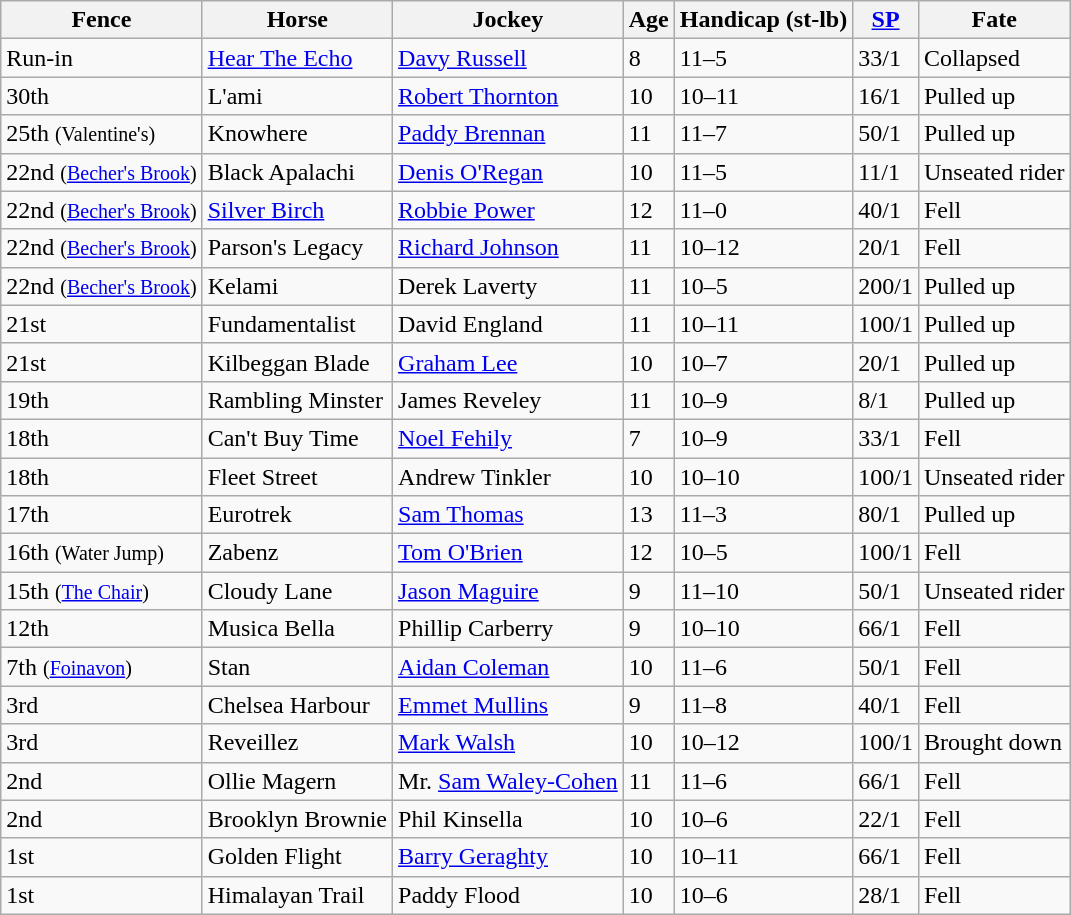<table class="wikitable sortable">
<tr>
<th>Fence</th>
<th>Horse</th>
<th>Jockey</th>
<th>Age</th>
<th>Handicap (st-lb)</th>
<th><a href='#'>SP</a></th>
<th>Fate</th>
</tr>
<tr>
<td>Run-in</td>
<td><a href='#'>Hear The Echo</a></td>
<td><a href='#'>Davy Russell</a></td>
<td>8</td>
<td>11–5</td>
<td>33/1</td>
<td>Collapsed</td>
</tr>
<tr>
<td>30th</td>
<td>L'ami</td>
<td><a href='#'>Robert Thornton</a></td>
<td>10</td>
<td>10–11</td>
<td>16/1</td>
<td>Pulled up</td>
</tr>
<tr>
<td>25th <small>(Valentine's)</small></td>
<td>Knowhere</td>
<td><a href='#'>Paddy Brennan</a></td>
<td>11</td>
<td>11–7</td>
<td>50/1</td>
<td>Pulled up</td>
</tr>
<tr>
<td>22nd <small>(<a href='#'>Becher's Brook</a>)</small></td>
<td>Black Apalachi</td>
<td><a href='#'>Denis O'Regan</a></td>
<td>10</td>
<td>11–5</td>
<td>11/1</td>
<td>Unseated rider</td>
</tr>
<tr>
<td>22nd <small>(<a href='#'>Becher's Brook</a>)</small></td>
<td><a href='#'>Silver Birch</a></td>
<td><a href='#'>Robbie Power</a></td>
<td>12</td>
<td>11–0</td>
<td>40/1</td>
<td>Fell</td>
</tr>
<tr>
<td>22nd <small>(<a href='#'>Becher's Brook</a>)</small></td>
<td>Parson's Legacy</td>
<td><a href='#'>Richard Johnson</a></td>
<td>11</td>
<td>10–12</td>
<td>20/1</td>
<td>Fell</td>
</tr>
<tr>
<td>22nd <small>(<a href='#'>Becher's Brook</a>)</small></td>
<td>Kelami</td>
<td>Derek Laverty</td>
<td>11</td>
<td>10–5</td>
<td>200/1</td>
<td>Pulled up</td>
</tr>
<tr>
<td>21st</td>
<td>Fundamentalist</td>
<td>David England</td>
<td>11</td>
<td>10–11</td>
<td>100/1</td>
<td>Pulled up</td>
</tr>
<tr>
<td>21st</td>
<td>Kilbeggan Blade</td>
<td><a href='#'>Graham Lee</a></td>
<td>10</td>
<td>10–7</td>
<td>20/1</td>
<td>Pulled up</td>
</tr>
<tr>
<td>19th</td>
<td>Rambling Minster</td>
<td>James Reveley</td>
<td>11</td>
<td>10–9</td>
<td>8/1</td>
<td>Pulled up</td>
</tr>
<tr>
<td>18th</td>
<td>Can't Buy Time</td>
<td><a href='#'>Noel Fehily</a></td>
<td>7</td>
<td>10–9</td>
<td>33/1</td>
<td>Fell</td>
</tr>
<tr>
<td>18th</td>
<td>Fleet Street</td>
<td>Andrew Tinkler</td>
<td>10</td>
<td>10–10</td>
<td>100/1</td>
<td>Unseated rider</td>
</tr>
<tr>
<td>17th</td>
<td>Eurotrek</td>
<td><a href='#'>Sam Thomas</a></td>
<td>13</td>
<td>11–3</td>
<td>80/1</td>
<td>Pulled up</td>
</tr>
<tr>
<td>16th <small>(Water Jump)</small></td>
<td>Zabenz</td>
<td><a href='#'>Tom O'Brien</a></td>
<td>12</td>
<td>10–5</td>
<td>100/1</td>
<td>Fell</td>
</tr>
<tr>
<td>15th <small>(<a href='#'>The Chair</a>)</small></td>
<td>Cloudy Lane</td>
<td><a href='#'>Jason Maguire</a></td>
<td>9</td>
<td>11–10</td>
<td>50/1</td>
<td>Unseated rider</td>
</tr>
<tr>
<td>12th</td>
<td>Musica Bella</td>
<td>Phillip Carberry</td>
<td>9</td>
<td>10–10</td>
<td>66/1</td>
<td>Fell</td>
</tr>
<tr>
<td>7th <small>(<a href='#'>Foinavon</a>)</small></td>
<td>Stan</td>
<td><a href='#'>Aidan Coleman</a></td>
<td>10</td>
<td>11–6</td>
<td>50/1</td>
<td>Fell</td>
</tr>
<tr>
<td>3rd</td>
<td>Chelsea Harbour</td>
<td><a href='#'>Emmet Mullins</a></td>
<td>9</td>
<td>11–8</td>
<td>40/1</td>
<td>Fell</td>
</tr>
<tr>
<td>3rd</td>
<td>Reveillez</td>
<td><a href='#'>Mark Walsh</a></td>
<td>10</td>
<td>10–12</td>
<td>100/1</td>
<td>Brought down</td>
</tr>
<tr>
<td>2nd</td>
<td>Ollie Magern</td>
<td>Mr. <a href='#'>Sam Waley-Cohen</a></td>
<td>11</td>
<td>11–6</td>
<td>66/1</td>
<td>Fell</td>
</tr>
<tr>
<td>2nd</td>
<td>Brooklyn Brownie</td>
<td>Phil Kinsella</td>
<td>10</td>
<td>10–6</td>
<td>22/1</td>
<td>Fell</td>
</tr>
<tr>
<td>1st</td>
<td>Golden Flight</td>
<td><a href='#'>Barry Geraghty</a></td>
<td>10</td>
<td>10–11</td>
<td>66/1</td>
<td>Fell</td>
</tr>
<tr>
<td>1st</td>
<td>Himalayan Trail</td>
<td>Paddy Flood</td>
<td>10</td>
<td>10–6</td>
<td>28/1</td>
<td>Fell</td>
</tr>
</table>
